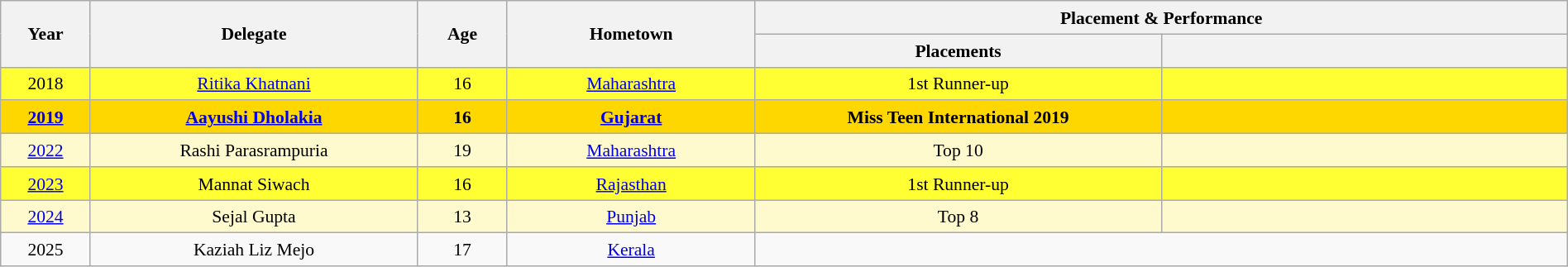<table class="wikitable" style="text-align:center; line-height:20px; font-size:90%; width:100%;">
<tr>
<th rowspan="2"  width=50px>Year</th>
<th rowspan="2"  width=200px>Delegate</th>
<th rowspan="2"  width=50px>Age</th>
<th rowspan="2"  width=150px>Hometown</th>
<th colspan="2"  width=100px>Placement & Performance</th>
</tr>
<tr>
<th width=250px>Placements</th>
<th width=250px></th>
</tr>
<tr style="background:#FFFF33;">
<td> 2018</td>
<td><a href='#'>Ritika Khatnani</a></td>
<td>16</td>
<td><a href='#'>Maharashtra</a></td>
<td>1st Runner-up</td>
<td></td>
</tr>
<tr style="background:gold;">
<td><strong> <a href='#'>2019</a></strong></td>
<td><strong><a href='#'>Aayushi Dholakia</a></strong></td>
<td><strong>16</strong></td>
<td><strong><a href='#'>Gujarat</a></strong></td>
<td><strong>Miss Teen International 2019</strong></td>
<td style="background:;"></td>
</tr>
<tr style="background:#FFFACD;">
<td> <a href='#'>2022</a></td>
<td>Rashi Parasrampuria</td>
<td>19</td>
<td><a href='#'>Maharashtra</a></td>
<td>Top 10</td>
<td style="background:;"></td>
</tr>
<tr style="background:#FFFF33;">
<td> <a href='#'>2023</a></td>
<td>Mannat Siwach</td>
<td>16</td>
<td><a href='#'>Rajasthan</a></td>
<td>1st Runner-up</td>
<td style="background:;"></td>
</tr>
<tr style="background:#FFFACD;">
<td> <a href='#'>2024</a></td>
<td>Sejal Gupta</td>
<td>13</td>
<td><a href='#'>Punjab</a></td>
<td>Top 8</td>
<td style="background:;"></td>
</tr>
<tr>
<td> 2025</td>
<td>Kaziah Liz Mejo</td>
<td>17</td>
<td><a href='#'>Kerala</a></td>
<td colspan=2></td>
</tr>
</table>
